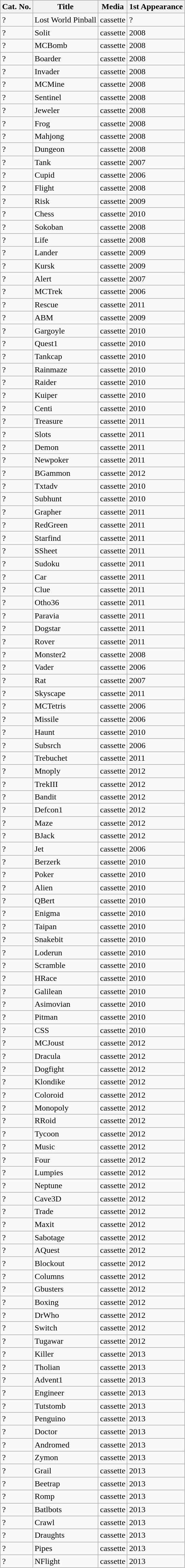<table class="wikitable">
<tr>
<th>Cat. No.</th>
<th>Title</th>
<th>Media</th>
<th>1st Appearance</th>
</tr>
<tr>
<td>?</td>
<td>Lost World Pinball</td>
<td>cassette</td>
<td>?</td>
</tr>
<tr>
<td>?</td>
<td>Solit</td>
<td>cassette</td>
<td>2008</td>
</tr>
<tr>
<td>?</td>
<td>MCBomb</td>
<td>cassette</td>
<td>2008</td>
</tr>
<tr>
<td>?</td>
<td>Boarder</td>
<td>cassette</td>
<td>2008</td>
</tr>
<tr>
<td>?</td>
<td>Invader</td>
<td>cassette</td>
<td>2008</td>
</tr>
<tr>
<td>?</td>
<td>MCMine</td>
<td>cassette</td>
<td>2008</td>
</tr>
<tr>
<td>?</td>
<td>Sentinel</td>
<td>cassette</td>
<td>2008</td>
</tr>
<tr>
<td>?</td>
<td>Jeweler</td>
<td>cassette</td>
<td>2008</td>
</tr>
<tr>
<td>?</td>
<td>Frog</td>
<td>cassette</td>
<td>2008</td>
</tr>
<tr>
<td>?</td>
<td>Mahjong</td>
<td>cassette</td>
<td>2008</td>
</tr>
<tr>
<td>?</td>
<td>Dungeon</td>
<td>cassette</td>
<td>2008</td>
</tr>
<tr>
<td>?</td>
<td>Tank</td>
<td>cassette</td>
<td>2007</td>
</tr>
<tr>
<td>?</td>
<td>Cupid</td>
<td>cassette</td>
<td>2006</td>
</tr>
<tr>
<td>?</td>
<td>Flight</td>
<td>cassette</td>
<td>2008</td>
</tr>
<tr>
<td>?</td>
<td>Risk</td>
<td>cassette</td>
<td>2009</td>
</tr>
<tr>
<td>?</td>
<td>Chess</td>
<td>cassette</td>
<td>2010</td>
</tr>
<tr>
<td>?</td>
<td>Sokoban</td>
<td>cassette</td>
<td>2008</td>
</tr>
<tr>
<td>?</td>
<td>Life</td>
<td>cassette</td>
<td>2008</td>
</tr>
<tr>
<td>?</td>
<td>Lander</td>
<td>cassette</td>
<td>2009</td>
</tr>
<tr>
<td>?</td>
<td>Kursk</td>
<td>cassette</td>
<td>2009</td>
</tr>
<tr>
<td>?</td>
<td>Alert</td>
<td>cassette</td>
<td>2007</td>
</tr>
<tr>
<td>?</td>
<td>MCTrek</td>
<td>cassette</td>
<td>2006</td>
</tr>
<tr>
<td>?</td>
<td>Rescue</td>
<td>cassette</td>
<td>2011</td>
</tr>
<tr>
<td>?</td>
<td>ABM</td>
<td>cassette</td>
<td>2009</td>
</tr>
<tr>
<td>?</td>
<td>Gargoyle</td>
<td>cassette</td>
<td>2010</td>
</tr>
<tr>
<td>?</td>
<td>Quest1</td>
<td>cassette</td>
<td>2010</td>
</tr>
<tr>
<td>?</td>
<td>Tankcap</td>
<td>cassette</td>
<td>2010</td>
</tr>
<tr>
<td>?</td>
<td>Rainmaze</td>
<td>cassette</td>
<td>2010</td>
</tr>
<tr>
<td>?</td>
<td>Raider</td>
<td>cassette</td>
<td>2010</td>
</tr>
<tr>
<td>?</td>
<td>Kuiper</td>
<td>cassette</td>
<td>2010</td>
</tr>
<tr>
<td>?</td>
<td>Centi</td>
<td>cassette</td>
<td>2010</td>
</tr>
<tr>
<td>?</td>
<td>Treasure</td>
<td>cassette</td>
<td>2011</td>
</tr>
<tr>
<td>?</td>
<td>Slots</td>
<td>cassette</td>
<td>2011</td>
</tr>
<tr>
<td>?</td>
<td>Demon</td>
<td>cassette</td>
<td>2011</td>
</tr>
<tr>
<td>?</td>
<td>Newpoker</td>
<td>cassette</td>
<td>2011</td>
</tr>
<tr>
<td>?</td>
<td>BGammon</td>
<td>cassette</td>
<td>2012</td>
</tr>
<tr>
<td>?</td>
<td>Txtadv</td>
<td>cassette</td>
<td>2010</td>
</tr>
<tr>
<td>?</td>
<td>Subhunt</td>
<td>cassette</td>
<td>2010</td>
</tr>
<tr>
<td>?</td>
<td>Grapher</td>
<td>cassette</td>
<td>2011</td>
</tr>
<tr>
<td>?</td>
<td>RedGreen</td>
<td>cassette</td>
<td>2011</td>
</tr>
<tr>
<td>?</td>
<td>Starfind</td>
<td>cassette</td>
<td>2011</td>
</tr>
<tr>
<td>?</td>
<td>SSheet</td>
<td>cassette</td>
<td>2011</td>
</tr>
<tr>
<td>?</td>
<td>Sudoku</td>
<td>cassette</td>
<td>2011</td>
</tr>
<tr>
<td>?</td>
<td>Car</td>
<td>cassette</td>
<td>2011</td>
</tr>
<tr>
<td>?</td>
<td>Clue</td>
<td>cassette</td>
<td>2011</td>
</tr>
<tr>
<td>?</td>
<td>Otho36</td>
<td>cassette</td>
<td>2011</td>
</tr>
<tr>
<td>?</td>
<td>Paravia</td>
<td>cassette</td>
<td>2011</td>
</tr>
<tr>
<td>?</td>
<td>Dogstar</td>
<td>cassette</td>
<td>2011</td>
</tr>
<tr>
<td>?</td>
<td>Rover</td>
<td>cassette</td>
<td>2011</td>
</tr>
<tr>
<td>?</td>
<td>Monster2</td>
<td>cassette</td>
<td>2008</td>
</tr>
<tr>
<td>?</td>
<td>Vader</td>
<td>cassette</td>
<td>2006</td>
</tr>
<tr>
<td>?</td>
<td>Rat</td>
<td>cassette</td>
<td>2007</td>
</tr>
<tr>
<td>?</td>
<td>Skyscape</td>
<td>cassette</td>
<td>2011</td>
</tr>
<tr>
<td>?</td>
<td>MCTetris</td>
<td>cassette</td>
<td>2006</td>
</tr>
<tr>
<td>?</td>
<td>Missile</td>
<td>cassette</td>
<td>2006</td>
</tr>
<tr>
<td>?</td>
<td>Haunt</td>
<td>cassette</td>
<td>2010</td>
</tr>
<tr>
<td>?</td>
<td>Subsrch</td>
<td>cassette</td>
<td>2006</td>
</tr>
<tr>
<td>?</td>
<td>Trebuchet</td>
<td>cassette</td>
<td>2011</td>
</tr>
<tr>
<td>?</td>
<td>Mnoply</td>
<td>cassette</td>
<td>2012</td>
</tr>
<tr>
<td>?</td>
<td>TrekIII</td>
<td>cassette</td>
<td>2012</td>
</tr>
<tr>
<td>?</td>
<td>Bandit</td>
<td>cassette</td>
<td>2012</td>
</tr>
<tr>
<td>?</td>
<td>Defcon1</td>
<td>cassette</td>
<td>2012</td>
</tr>
<tr>
<td>?</td>
<td>Maze</td>
<td>cassette</td>
<td>2012</td>
</tr>
<tr>
<td>?</td>
<td>BJack</td>
<td>cassette</td>
<td>2012</td>
</tr>
<tr>
<td>?</td>
<td>Jet</td>
<td>cassette</td>
<td>2006</td>
</tr>
<tr>
<td>?</td>
<td>Berzerk</td>
<td>cassette</td>
<td>2010</td>
</tr>
<tr>
<td>?</td>
<td>Poker</td>
<td>cassette</td>
<td>2010</td>
</tr>
<tr>
<td>?</td>
<td>Alien</td>
<td>cassette</td>
<td>2010</td>
</tr>
<tr>
<td>?</td>
<td>QBert</td>
<td>cassette</td>
<td>2010</td>
</tr>
<tr>
<td>?</td>
<td>Enigma</td>
<td>cassette</td>
<td>2010</td>
</tr>
<tr>
<td>?</td>
<td>Taipan</td>
<td>cassette</td>
<td>2010</td>
</tr>
<tr>
<td>?</td>
<td>Snakebit</td>
<td>cassette</td>
<td>2010</td>
</tr>
<tr>
<td>?</td>
<td>Loderun</td>
<td>cassette</td>
<td>2010</td>
</tr>
<tr>
<td>?</td>
<td>Scramble</td>
<td>cassette</td>
<td>2010</td>
</tr>
<tr>
<td>?</td>
<td>HRace</td>
<td>cassette</td>
<td>2010</td>
</tr>
<tr>
<td>?</td>
<td>Galilean</td>
<td>cassette</td>
<td>2010</td>
</tr>
<tr>
<td>?</td>
<td>Asimovian</td>
<td>cassette</td>
<td>2010</td>
</tr>
<tr>
<td>?</td>
<td>Pitman</td>
<td>cassette</td>
<td>2010</td>
</tr>
<tr>
<td>?</td>
<td>CSS</td>
<td>cassette</td>
<td>2010</td>
</tr>
<tr>
<td>?</td>
<td>MCJoust</td>
<td>cassette</td>
<td>2012</td>
</tr>
<tr>
<td>?</td>
<td>Dracula</td>
<td>cassette</td>
<td>2012</td>
</tr>
<tr>
<td>?</td>
<td>Dogfight</td>
<td>cassette</td>
<td>2012</td>
</tr>
<tr>
<td>?</td>
<td>Klondike</td>
<td>cassette</td>
<td>2012</td>
</tr>
<tr>
<td>?</td>
<td>Coloroid</td>
<td>cassette</td>
<td>2012</td>
</tr>
<tr>
<td>?</td>
<td>Monopoly</td>
<td>cassette</td>
<td>2012</td>
</tr>
<tr>
<td>?</td>
<td>RRoid</td>
<td>cassette</td>
<td>2012</td>
</tr>
<tr>
<td>?</td>
<td>Tycoon</td>
<td>cassette</td>
<td>2012</td>
</tr>
<tr>
<td>?</td>
<td>Music</td>
<td>cassette</td>
<td>2012</td>
</tr>
<tr>
<td>?</td>
<td>Four</td>
<td>cassette</td>
<td>2012</td>
</tr>
<tr>
<td>?</td>
<td>Lumpies</td>
<td>cassette</td>
<td>2012</td>
</tr>
<tr>
<td>?</td>
<td>Neptune</td>
<td>cassette</td>
<td>2012</td>
</tr>
<tr>
<td>?</td>
<td>Cave3D</td>
<td>cassette</td>
<td>2012</td>
</tr>
<tr>
<td>?</td>
<td>Trade</td>
<td>cassette</td>
<td>2012</td>
</tr>
<tr>
<td>?</td>
<td>Maxit</td>
<td>cassette</td>
<td>2012</td>
</tr>
<tr>
<td>?</td>
<td>Sabotage</td>
<td>cassette</td>
<td>2012</td>
</tr>
<tr>
<td>?</td>
<td>AQuest</td>
<td>cassette</td>
<td>2012</td>
</tr>
<tr>
<td>?</td>
<td>Blockout</td>
<td>cassette</td>
<td>2012</td>
</tr>
<tr>
<td>?</td>
<td>Columns</td>
<td>cassette</td>
<td>2012</td>
</tr>
<tr>
<td>?</td>
<td>Gbusters</td>
<td>cassette</td>
<td>2012</td>
</tr>
<tr>
<td>?</td>
<td>Boxing</td>
<td>cassette</td>
<td>2012</td>
</tr>
<tr>
<td>?</td>
<td>DrWho</td>
<td>cassette</td>
<td>2012</td>
</tr>
<tr>
<td>?</td>
<td>Switch</td>
<td>cassette</td>
<td>2012</td>
</tr>
<tr>
<td>?</td>
<td>Tugawar</td>
<td>cassette</td>
<td>2012</td>
</tr>
<tr>
<td>?</td>
<td>Killer</td>
<td>cassette</td>
<td>2013</td>
</tr>
<tr>
<td>?</td>
<td>Tholian</td>
<td>cassette</td>
<td>2013</td>
</tr>
<tr>
<td>?</td>
<td>Advent1</td>
<td>cassette</td>
<td>2013</td>
</tr>
<tr>
<td>?</td>
<td>Engineer</td>
<td>cassette</td>
<td>2013</td>
</tr>
<tr>
<td>?</td>
<td>Tutstomb</td>
<td>cassette</td>
<td>2013</td>
</tr>
<tr>
<td>?</td>
<td>Penguino</td>
<td>cassette</td>
<td>2013</td>
</tr>
<tr>
<td>?</td>
<td>Doctor</td>
<td>cassette</td>
<td>2013</td>
</tr>
<tr>
<td>?</td>
<td>Andromed</td>
<td>cassette</td>
<td>2013</td>
</tr>
<tr>
<td>?</td>
<td>Zymon</td>
<td>cassette</td>
<td>2013</td>
</tr>
<tr>
<td>?</td>
<td>Grail</td>
<td>cassette</td>
<td>2013</td>
</tr>
<tr>
<td>?</td>
<td>Beetrap</td>
<td>cassette</td>
<td>2013</td>
</tr>
<tr>
<td>?</td>
<td>Romp</td>
<td>cassette</td>
<td>2013</td>
</tr>
<tr>
<td>?</td>
<td>Batlbots</td>
<td>cassette</td>
<td>2013</td>
</tr>
<tr>
<td>?</td>
<td>Crawl</td>
<td>cassette</td>
<td>2013</td>
</tr>
<tr>
<td>?</td>
<td>Draughts</td>
<td>cassette</td>
<td>2013</td>
</tr>
<tr>
<td>?</td>
<td>Pipes</td>
<td>cassette</td>
<td>2013</td>
</tr>
<tr>
<td>?</td>
<td>NFlight</td>
<td>cassette</td>
<td>2013</td>
</tr>
</table>
